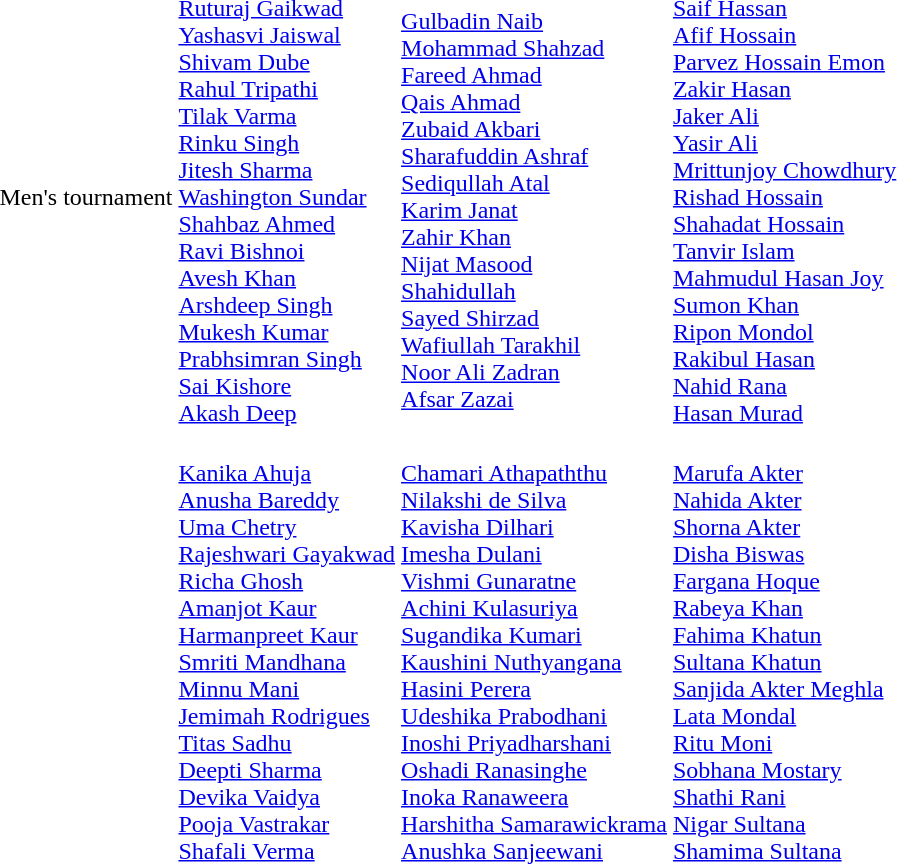<table>
<tr>
<td>Men's tournament<br></td>
<td><br><a href='#'>Ruturaj Gaikwad</a><br><a href='#'>Yashasvi Jaiswal</a><br><a href='#'>Shivam Dube</a><br><a href='#'>Rahul Tripathi</a><br><a href='#'>Tilak Varma</a><br><a href='#'>Rinku Singh</a><br><a href='#'>Jitesh Sharma</a><br><a href='#'>Washington Sundar</a><br><a href='#'>Shahbaz Ahmed</a><br><a href='#'>Ravi Bishnoi</a><br><a href='#'>Avesh Khan</a><br><a href='#'>Arshdeep Singh</a><br><a href='#'>Mukesh Kumar</a><br><a href='#'>Prabhsimran Singh</a><br><a href='#'>Sai Kishore</a><br><a href='#'>Akash Deep</a></td>
<td><br><a href='#'>Gulbadin Naib</a><br><a href='#'>Mohammad Shahzad</a><br><a href='#'>Fareed Ahmad</a><br><a href='#'>Qais Ahmad</a><br><a href='#'>Zubaid Akbari</a><br><a href='#'>Sharafuddin Ashraf</a><br><a href='#'>Sediqullah Atal</a><br><a href='#'>Karim Janat</a><br><a href='#'>Zahir Khan</a><br><a href='#'>Nijat Masood</a><br><a href='#'>Shahidullah</a><br><a href='#'>Sayed Shirzad</a><br><a href='#'>Wafiullah Tarakhil</a><br><a href='#'>Noor Ali Zadran</a><br><a href='#'>Afsar Zazai</a></td>
<td><br><a href='#'>Saif Hassan</a><br><a href='#'>Afif Hossain</a><br><a href='#'>Parvez Hossain Emon</a><br><a href='#'>Zakir Hasan</a><br><a href='#'>Jaker Ali</a><br><a href='#'>Yasir Ali</a><br><a href='#'>Mrittunjoy Chowdhury</a><br><a href='#'>Rishad Hossain</a><br><a href='#'>Shahadat Hossain</a><br><a href='#'>Tanvir Islam</a><br><a href='#'>Mahmudul Hasan Joy</a><br><a href='#'>Sumon Khan</a> <br><a href='#'>Ripon Mondol</a><br><a href='#'>Rakibul Hasan</a><br><a href='#'>Nahid Rana</a><br><a href='#'>Hasan Murad</a></td>
</tr>
<tr>
<td><br></td>
<td><br><a href='#'>Kanika Ahuja</a><br><a href='#'>Anusha Bareddy</a><br><a href='#'>Uma Chetry</a><br><a href='#'>Rajeshwari Gayakwad</a><br><a href='#'>Richa Ghosh</a><br><a href='#'>Amanjot Kaur</a><br><a href='#'>Harmanpreet Kaur</a><br><a href='#'>Smriti Mandhana</a><br><a href='#'>Minnu Mani</a><br><a href='#'>Jemimah Rodrigues</a><br><a href='#'>Titas Sadhu</a><br><a href='#'>Deepti Sharma</a><br><a href='#'>Devika Vaidya</a><br><a href='#'>Pooja Vastrakar</a><br><a href='#'>Shafali Verma</a></td>
<td><br><a href='#'>Chamari Athapaththu</a><br><a href='#'>Nilakshi de Silva</a><br><a href='#'>Kavisha Dilhari</a><br><a href='#'>Imesha Dulani</a><br><a href='#'>Vishmi Gunaratne</a><br><a href='#'>Achini Kulasuriya</a><br><a href='#'>Sugandika Kumari</a><br><a href='#'>Kaushini Nuthyangana</a><br><a href='#'>Hasini Perera</a><br><a href='#'>Udeshika Prabodhani</a><br><a href='#'>Inoshi Priyadharshani</a><br><a href='#'>Oshadi Ranasinghe</a><br><a href='#'>Inoka Ranaweera</a><br><a href='#'>Harshitha Samarawickrama</a><br><a href='#'>Anushka Sanjeewani</a></td>
<td><br><a href='#'>Marufa Akter</a><br><a href='#'>Nahida Akter</a><br><a href='#'>Shorna Akter</a><br><a href='#'>Disha Biswas</a><br><a href='#'>Fargana Hoque</a><br><a href='#'>Rabeya Khan</a><br><a href='#'>Fahima Khatun</a><br><a href='#'>Sultana Khatun</a><br><a href='#'>Sanjida Akter Meghla</a><br><a href='#'>Lata Mondal</a><br><a href='#'>Ritu Moni</a><br><a href='#'>Sobhana Mostary</a><br><a href='#'>Shathi Rani</a><br><a href='#'>Nigar Sultana</a><br><a href='#'>Shamima Sultana</a></td>
</tr>
</table>
